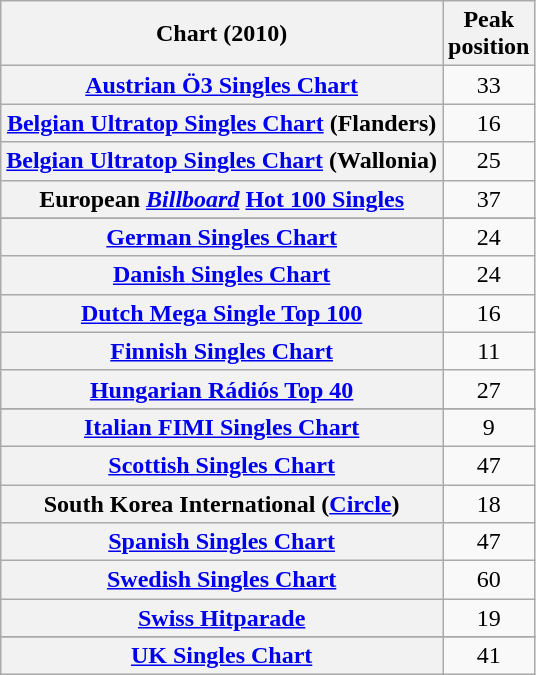<table class="wikitable sortable plainrowheaders">
<tr>
<th align="left">Chart (2010)</th>
<th align="left">Peak<br>position</th>
</tr>
<tr>
<th scope="row"><a href='#'>Austrian Ö3 Singles Chart</a></th>
<td align="center">33</td>
</tr>
<tr>
<th scope="row"><a href='#'>Belgian Ultratop Singles Chart</a> (Flanders)</th>
<td align="center">16</td>
</tr>
<tr>
<th scope="row"><a href='#'>Belgian Ultratop Singles Chart</a> (Wallonia)</th>
<td align="center">25</td>
</tr>
<tr>
<th scope="row">European <em><a href='#'>Billboard</a></em> <a href='#'>Hot 100 Singles</a></th>
<td style="text-align:center;">37</td>
</tr>
<tr>
</tr>
<tr>
</tr>
<tr>
<th scope="row"><a href='#'>German Singles Chart</a></th>
<td style="text-align:center;">24</td>
</tr>
<tr>
<th scope="row"><a href='#'>Danish Singles Chart</a></th>
<td align="center">24</td>
</tr>
<tr>
<th scope="row"><a href='#'>Dutch Mega Single Top 100</a></th>
<td align="center">16</td>
</tr>
<tr>
<th scope="row"><a href='#'>Finnish Singles Chart</a></th>
<td align="center">11</td>
</tr>
<tr>
<th scope="row"><a href='#'>Hungarian Rádiós Top 40</a></th>
<td align="center">27</td>
</tr>
<tr>
</tr>
<tr>
<th scope="row"><a href='#'>Italian FIMI Singles Chart</a></th>
<td align="center">9</td>
</tr>
<tr>
<th scope="row"><a href='#'>Scottish Singles Chart</a></th>
<td align="center">47</td>
</tr>
<tr>
<th scope="row">South Korea International (<a href='#'>Circle</a>)</th>
<td align="center">18</td>
</tr>
<tr>
<th scope="row"><a href='#'>Spanish Singles Chart</a></th>
<td align="center">47</td>
</tr>
<tr>
<th scope="row"><a href='#'>Swedish Singles Chart</a></th>
<td align="center">60</td>
</tr>
<tr>
<th scope="row"><a href='#'>Swiss Hitparade</a></th>
<td align="center">19</td>
</tr>
<tr>
</tr>
<tr>
<th scope="row"><a href='#'>UK Singles Chart</a></th>
<td align="center">41</td>
</tr>
</table>
